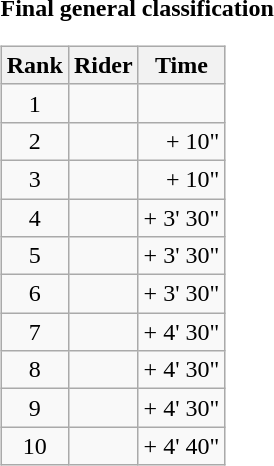<table>
<tr>
<td><strong>Final general classification</strong><br><table class="wikitable">
<tr>
<th scope="col">Rank</th>
<th scope="col">Rider</th>
<th scope="col">Time</th>
</tr>
<tr>
<td style="text-align:center;">1</td>
<td></td>
<td style="text-align:right;"></td>
</tr>
<tr>
<td style="text-align:center;">2</td>
<td></td>
<td style="text-align:right;">+ 10"</td>
</tr>
<tr>
<td style="text-align:center;">3</td>
<td></td>
<td style="text-align:right;">+ 10"</td>
</tr>
<tr>
<td style="text-align:center;">4</td>
<td></td>
<td style="text-align:right;">+ 3' 30"</td>
</tr>
<tr>
<td style="text-align:center;">5</td>
<td></td>
<td style="text-align:right;">+ 3' 30"</td>
</tr>
<tr>
<td style="text-align:center;">6</td>
<td></td>
<td style="text-align:right;">+ 3' 30"</td>
</tr>
<tr>
<td style="text-align:center;">7</td>
<td></td>
<td style="text-align:right;">+ 4' 30"</td>
</tr>
<tr>
<td style="text-align:center;">8</td>
<td></td>
<td style="text-align:right;">+ 4' 30"</td>
</tr>
<tr>
<td style="text-align:center;">9</td>
<td></td>
<td style="text-align:right;">+ 4' 30"</td>
</tr>
<tr>
<td style="text-align:center;">10</td>
<td></td>
<td style="text-align:right;">+ 4' 40"</td>
</tr>
</table>
</td>
</tr>
</table>
